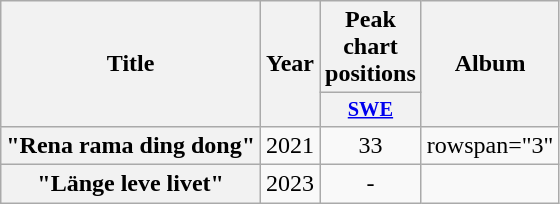<table class="wikitable plainrowheaders" style="text-align:center;">
<tr>
<th scope="col" rowspan="2">Title</th>
<th scope="col" rowspan="2">Year</th>
<th scope="col" colspan="1">Peak chart positions</th>
<th scope="col" rowspan="2">Album</th>
</tr>
<tr>
<th scope="col" style="width:3em;font-size:85%;"><a href='#'>SWE</a><br></th>
</tr>
<tr>
<th scope="row">"Rena rama ding dong"<br></th>
<td>2021</td>
<td>33</td>
<td>rowspan="3" </td>
</tr>
<tr>
<th scope="row">"Länge leve livet"<br></th>
<td>2023</td>
<td>-</td>
</tr>
</table>
